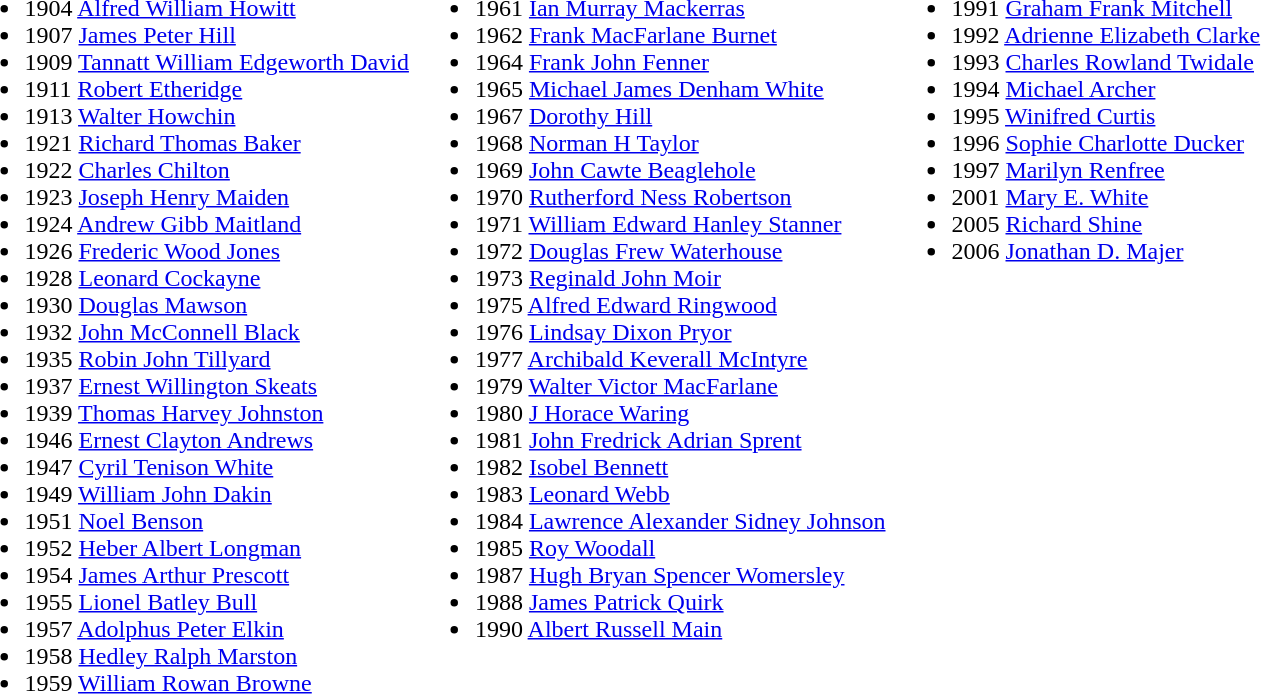<table>
<tr valign=top>
<td><br><ul><li>1904 <a href='#'>Alfred William Howitt</a></li><li>1907 <a href='#'>James Peter Hill</a></li><li>1909 <a href='#'>Tannatt William Edgeworth David</a></li><li>1911 <a href='#'>Robert Etheridge</a></li><li>1913 <a href='#'>Walter Howchin</a></li><li>1921 <a href='#'>Richard Thomas Baker</a></li><li>1922 <a href='#'>Charles Chilton</a></li><li>1923 <a href='#'>Joseph Henry Maiden</a></li><li>1924 <a href='#'>Andrew Gibb Maitland</a></li><li>1926 <a href='#'>Frederic Wood Jones</a></li><li>1928 <a href='#'>Leonard Cockayne</a></li><li>1930 <a href='#'>Douglas Mawson</a></li><li>1932 <a href='#'>John McConnell Black</a></li><li>1935 <a href='#'>Robin John Tillyard</a></li><li>1937 <a href='#'>Ernest Willington Skeats</a></li><li>1939 <a href='#'>Thomas Harvey Johnston</a></li><li>1946 <a href='#'>Ernest Clayton Andrews</a></li><li>1947 <a href='#'>Cyril Tenison White</a></li><li>1949 <a href='#'>William John Dakin</a></li><li>1951 <a href='#'>Noel Benson</a></li><li>1952 <a href='#'>Heber Albert Longman</a></li><li>1954 <a href='#'>James Arthur Prescott</a></li><li>1955 <a href='#'>Lionel Batley Bull</a></li><li>1957 <a href='#'>Adolphus Peter Elkin</a></li><li>1958 <a href='#'>Hedley Ralph Marston</a></li><li>1959 <a href='#'>William Rowan Browne</a></li></ul></td>
<td><br><ul><li>1961 <a href='#'>Ian Murray Mackerras</a></li><li>1962 <a href='#'>Frank MacFarlane Burnet</a></li><li>1964 <a href='#'>Frank John Fenner</a></li><li>1965 <a href='#'>Michael James Denham White</a></li><li>1967 <a href='#'>Dorothy Hill</a></li><li>1968 <a href='#'>Norman H Taylor</a></li><li>1969 <a href='#'>John Cawte Beaglehole</a></li><li>1970 <a href='#'>Rutherford Ness Robertson</a></li><li>1971 <a href='#'>William Edward Hanley Stanner</a></li><li>1972 <a href='#'>Douglas Frew Waterhouse</a></li><li>1973 <a href='#'>Reginald John Moir</a></li><li>1975 <a href='#'>Alfred Edward Ringwood</a></li><li>1976 <a href='#'>Lindsay Dixon Pryor</a></li><li>1977 <a href='#'>Archibald Keverall McIntyre</a></li><li>1979 <a href='#'>Walter Victor MacFarlane</a></li><li>1980 <a href='#'>J Horace Waring</a></li><li>1981 <a href='#'>John Fredrick Adrian Sprent</a></li><li>1982 <a href='#'>Isobel Bennett</a></li><li>1983 <a href='#'>Leonard Webb</a></li><li>1984 <a href='#'>Lawrence Alexander Sidney Johnson</a></li><li>1985 <a href='#'>Roy Woodall</a></li><li>1987 <a href='#'>Hugh Bryan Spencer Womersley</a></li><li>1988 <a href='#'>James Patrick Quirk</a></li><li>1990 <a href='#'>Albert Russell Main</a></li></ul></td>
<td><br><ul><li>1991 <a href='#'>Graham Frank Mitchell</a></li><li>1992 <a href='#'>Adrienne Elizabeth Clarke</a></li><li>1993 <a href='#'>Charles Rowland Twidale</a></li><li>1994 <a href='#'>Michael Archer</a></li><li>1995 <a href='#'>Winifred Curtis</a></li><li>1996 <a href='#'>Sophie Charlotte Ducker</a></li><li>1997 <a href='#'>Marilyn Renfree</a></li><li>2001 <a href='#'>Mary E. White</a></li><li>2005 <a href='#'>Richard Shine</a></li><li>2006 <a href='#'>Jonathan D. Majer</a></li></ul></td>
<td><br>
</td>
</tr>
</table>
